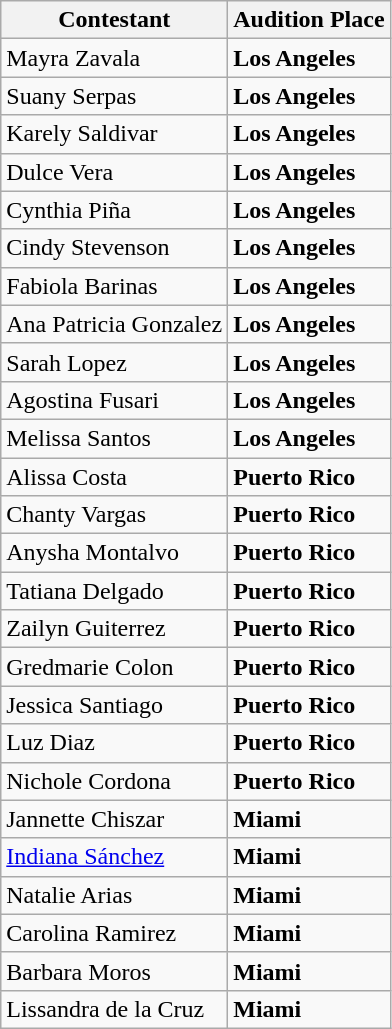<table class="wikitable">
<tr>
<th>Contestant</th>
<th>Audition Place</th>
</tr>
<tr>
<td>Mayra Zavala</td>
<td><strong>Los Angeles</strong></td>
</tr>
<tr>
<td>Suany Serpas</td>
<td><strong>Los Angeles</strong></td>
</tr>
<tr>
<td>Karely Saldivar</td>
<td><strong>Los Angeles</strong></td>
</tr>
<tr>
<td>Dulce Vera</td>
<td><strong>Los Angeles</strong></td>
</tr>
<tr>
<td>Cynthia Piña</td>
<td><strong>Los Angeles</strong></td>
</tr>
<tr>
<td>Cindy Stevenson</td>
<td><strong>Los Angeles</strong></td>
</tr>
<tr>
<td>Fabiola Barinas</td>
<td><strong>Los Angeles</strong></td>
</tr>
<tr>
<td>Ana Patricia Gonzalez</td>
<td><strong>Los Angeles</strong></td>
</tr>
<tr>
<td>Sarah Lopez</td>
<td><strong>Los Angeles</strong></td>
</tr>
<tr>
<td>Agostina Fusari</td>
<td><strong>Los Angeles</strong></td>
</tr>
<tr>
<td>Melissa Santos</td>
<td><strong>Los Angeles</strong></td>
</tr>
<tr>
<td>Alissa Costa</td>
<td><strong>Puerto Rico</strong></td>
</tr>
<tr>
<td>Chanty Vargas</td>
<td><strong>Puerto Rico</strong></td>
</tr>
<tr>
<td>Anysha Montalvo</td>
<td><strong>Puerto Rico</strong></td>
</tr>
<tr>
<td>Tatiana Delgado</td>
<td><strong>Puerto Rico</strong></td>
</tr>
<tr>
<td>Zailyn Guiterrez</td>
<td><strong>Puerto Rico</strong></td>
</tr>
<tr>
<td>Gredmarie Colon</td>
<td><strong>Puerto Rico</strong></td>
</tr>
<tr>
<td>Jessica Santiago</td>
<td><strong>Puerto Rico</strong></td>
</tr>
<tr>
<td>Luz Diaz</td>
<td><strong>Puerto Rico</strong></td>
</tr>
<tr>
<td>Nichole Cordona</td>
<td><strong>Puerto Rico</strong></td>
</tr>
<tr>
<td>Jannette Chiszar</td>
<td><strong>Miami</strong></td>
</tr>
<tr>
<td><a href='#'>Indiana Sánchez</a></td>
<td><strong>Miami</strong></td>
</tr>
<tr>
<td>Natalie Arias</td>
<td><strong>Miami</strong></td>
</tr>
<tr>
<td>Carolina Ramirez</td>
<td><strong>Miami</strong></td>
</tr>
<tr>
<td>Barbara Moros</td>
<td><strong>Miami</strong></td>
</tr>
<tr>
<td>Lissandra de la Cruz</td>
<td><strong>Miami</strong></td>
</tr>
</table>
